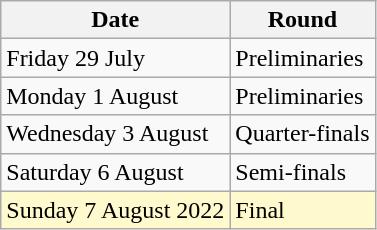<table class="wikitable">
<tr>
<th>Date</th>
<th>Round</th>
</tr>
<tr>
<td>Friday 29 July</td>
<td>Preliminaries</td>
</tr>
<tr>
<td>Monday 1 August</td>
<td>Preliminaries</td>
</tr>
<tr>
<td>Wednesday 3 August</td>
<td>Quarter-finals</td>
</tr>
<tr>
<td>Saturday 6 August</td>
<td>Semi-finals</td>
</tr>
<tr>
<td style=background:lemonchiffon>Sunday 7 August 2022</td>
<td style=background:lemonchiffon>Final</td>
</tr>
</table>
